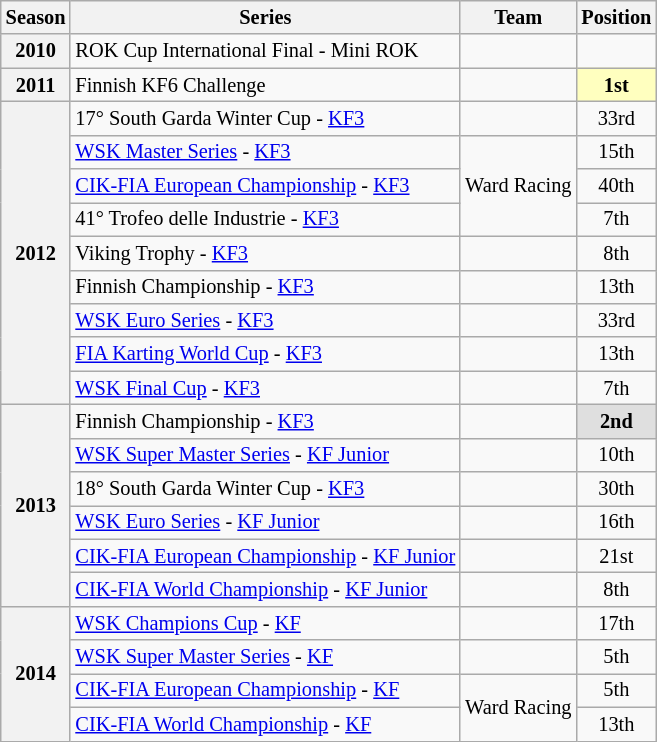<table class="wikitable" style="font-size: 85%; text-align:center">
<tr>
<th>Season</th>
<th>Series</th>
<th>Team</th>
<th>Position</th>
</tr>
<tr>
<th>2010</th>
<td align="left">ROK Cup International Final - Mini ROK</td>
<td align="left"></td>
<td></td>
</tr>
<tr>
<th>2011</th>
<td align="left">Finnish KF6 Challenge</td>
<td align="left"></td>
<th style="background:#FFFFBF">1st</th>
</tr>
<tr>
<th rowspan="9">2012</th>
<td align="left">17° South Garda Winter Cup - <a href='#'>KF3</a></td>
<td align="left"></td>
<td>33rd</td>
</tr>
<tr>
<td align="left"><a href='#'>WSK Master Series</a> - <a href='#'>KF3</a></td>
<td rowspan="3" align="left">Ward Racing</td>
<td>15th</td>
</tr>
<tr>
<td align="left"><a href='#'>CIK-FIA European Championship</a> - <a href='#'>KF3</a></td>
<td>40th</td>
</tr>
<tr>
<td align="left">41° Trofeo delle Industrie - <a href='#'>KF3</a></td>
<td>7th</td>
</tr>
<tr>
<td align="left">Viking Trophy - <a href='#'>KF3</a></td>
<td align="left"></td>
<td>8th</td>
</tr>
<tr>
<td align="left">Finnish Championship - <a href='#'>KF3</a></td>
<td align="left"></td>
<td>13th</td>
</tr>
<tr>
<td align="left"><a href='#'>WSK Euro Series</a> - <a href='#'>KF3</a></td>
<td align="left"></td>
<td>33rd</td>
</tr>
<tr>
<td align="left"><a href='#'>FIA Karting World Cup</a> - <a href='#'>KF3</a></td>
<td align="left"></td>
<td>13th</td>
</tr>
<tr>
<td align="left"><a href='#'>WSK Final Cup</a> - <a href='#'>KF3</a></td>
<td align="left"></td>
<td>7th</td>
</tr>
<tr>
<th rowspan="6">2013</th>
<td align="left">Finnish Championship - <a href='#'>KF3</a></td>
<td align="left"></td>
<th style="background:#DFDFDF"><strong>2nd</strong></th>
</tr>
<tr>
<td align="left"><a href='#'>WSK Super Master Series</a> - <a href='#'>KF Junior</a></td>
<td align="left"></td>
<td>10th</td>
</tr>
<tr>
<td align="left">18° South Garda Winter Cup - <a href='#'>KF3</a></td>
<td align="left"></td>
<td>30th</td>
</tr>
<tr>
<td align="left"><a href='#'>WSK Euro Series</a> - <a href='#'>KF Junior</a></td>
<td align="left"></td>
<td>16th</td>
</tr>
<tr>
<td align="left"><a href='#'>CIK-FIA European Championship</a> - <a href='#'>KF Junior</a></td>
<td align="left"></td>
<td>21st</td>
</tr>
<tr>
<td align="left"><a href='#'>CIK-FIA World Championship</a> - <a href='#'>KF Junior</a></td>
<td align="left"></td>
<td>8th</td>
</tr>
<tr>
<th rowspan="4">2014</th>
<td align="left"><a href='#'>WSK Champions Cup</a> - <a href='#'>KF</a></td>
<td align="left"></td>
<td>17th</td>
</tr>
<tr>
<td align="left"><a href='#'>WSK Super Master Series</a> - <a href='#'>KF</a></td>
<td align="left"></td>
<td>5th</td>
</tr>
<tr>
<td align="left"><a href='#'>CIK-FIA European Championship</a> - <a href='#'>KF</a></td>
<td rowspan="2" align="left">Ward Racing</td>
<td>5th</td>
</tr>
<tr>
<td align="left"><a href='#'>CIK-FIA World Championship</a> - <a href='#'>KF</a></td>
<td>13th</td>
</tr>
</table>
